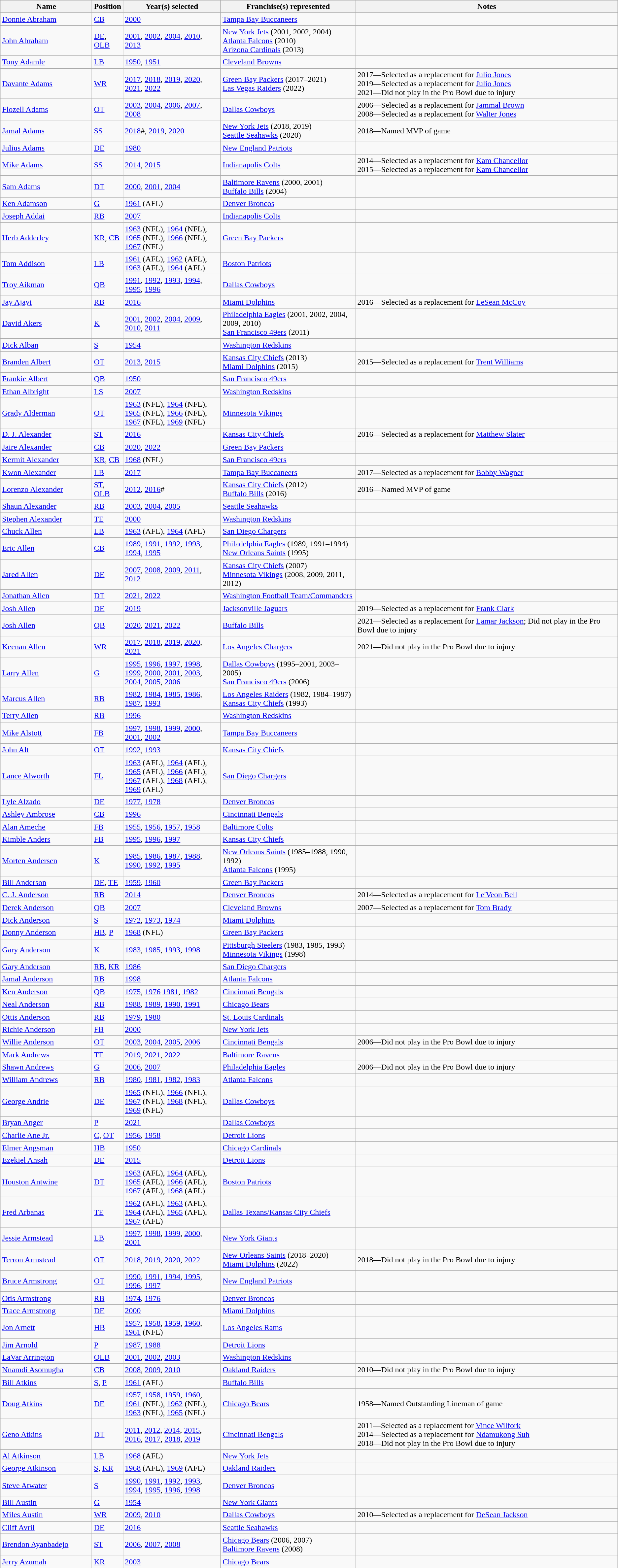<table class="wikitable">
<tr>
<th bgcolor="#DDDDFF" width="15%">Name</th>
<th bgcolor="#DDDDFF" width="4%">Position</th>
<th bgcolor="#DDDDFF" width="16%">Year(s) selected</th>
<th bgcolor="#DDDDFF" width="22%">Franchise(s) represented</th>
<th bgcolor="#DDDDFF" width="43%">Notes</th>
</tr>
<tr>
<td><a href='#'>Donnie Abraham</a></td>
<td><a href='#'>CB</a></td>
<td><a href='#'>2000</a></td>
<td><a href='#'>Tampa Bay Buccaneers</a></td>
<td></td>
</tr>
<tr>
<td><a href='#'>John Abraham</a></td>
<td><a href='#'>DE</a>, <a href='#'>OLB</a></td>
<td><a href='#'>2001</a>, <a href='#'>2002</a>, <a href='#'>2004</a>, <a href='#'>2010</a>, <a href='#'>2013</a></td>
<td><a href='#'>New York Jets</a> (2001, 2002, 2004) <br><a href='#'>Atlanta Falcons</a> (2010) <br><a href='#'>Arizona Cardinals</a> (2013)</td>
<td></td>
</tr>
<tr>
<td><a href='#'>Tony Adamle</a></td>
<td><a href='#'>LB</a></td>
<td><a href='#'>1950</a>, <a href='#'>1951</a></td>
<td><a href='#'>Cleveland Browns</a></td>
<td></td>
</tr>
<tr>
<td><a href='#'>Davante Adams</a></td>
<td><a href='#'>WR</a></td>
<td><a href='#'>2017</a>, <a href='#'>2018</a>, <a href='#'>2019</a>, <a href='#'>2020</a>, <a href='#'>2021</a>, <a href='#'>2022</a></td>
<td><a href='#'>Green Bay Packers</a> (2017–2021)<br><a href='#'>Las Vegas Raiders</a> (2022)</td>
<td>2017—Selected as a replacement for <a href='#'>Julio Jones</a> <br>2019—Selected as a replacement for <a href='#'>Julio Jones</a> <br>2021—Did not play in the Pro Bowl due to injury</td>
</tr>
<tr>
<td><a href='#'>Flozell Adams</a></td>
<td><a href='#'>OT</a></td>
<td><a href='#'>2003</a>, <a href='#'>2004</a>, <a href='#'>2006</a>, <a href='#'>2007</a>, <a href='#'>2008</a></td>
<td><a href='#'>Dallas Cowboys</a></td>
<td>2006—Selected as a replacement for <a href='#'>Jammal Brown</a> <br>2008—Selected as a replacement for <a href='#'>Walter Jones</a></td>
</tr>
<tr>
<td><a href='#'>Jamal Adams</a></td>
<td><a href='#'>SS</a></td>
<td><a href='#'>2018</a>#, <a href='#'>2019</a>, <a href='#'>2020</a></td>
<td><a href='#'>New York Jets</a> (2018, 2019) <br><a href='#'>Seattle Seahawks</a> (2020)</td>
<td>2018—Named MVP of game</td>
</tr>
<tr>
<td><a href='#'>Julius Adams</a></td>
<td><a href='#'>DE</a></td>
<td><a href='#'>1980</a></td>
<td><a href='#'>New England Patriots</a></td>
<td></td>
</tr>
<tr>
<td><a href='#'>Mike Adams</a></td>
<td><a href='#'>SS</a></td>
<td><a href='#'>2014</a>, <a href='#'>2015</a></td>
<td><a href='#'>Indianapolis Colts</a></td>
<td>2014—Selected as a replacement for <a href='#'>Kam Chancellor</a> <br>2015—Selected as a replacement for <a href='#'>Kam Chancellor</a></td>
</tr>
<tr>
<td><a href='#'>Sam Adams</a></td>
<td><a href='#'>DT</a></td>
<td><a href='#'>2000</a>, <a href='#'>2001</a>, <a href='#'>2004</a></td>
<td><a href='#'>Baltimore Ravens</a> (2000, 2001) <br><a href='#'>Buffalo Bills</a> (2004)</td>
<td></td>
</tr>
<tr>
<td><a href='#'>Ken Adamson</a></td>
<td><a href='#'>G</a></td>
<td><a href='#'>1961</a> (AFL)</td>
<td><a href='#'>Denver Broncos</a></td>
<td></td>
</tr>
<tr>
<td><a href='#'>Joseph Addai</a></td>
<td><a href='#'>RB</a></td>
<td><a href='#'>2007</a></td>
<td><a href='#'>Indianapolis Colts</a></td>
<td></td>
</tr>
<tr>
<td><a href='#'>Herb Adderley</a></td>
<td><a href='#'>KR</a>, <a href='#'>CB</a></td>
<td><a href='#'>1963</a> (NFL), <a href='#'>1964</a> (NFL), <a href='#'>1965</a> (NFL), <a href='#'>1966</a> (NFL), <a href='#'>1967</a> (NFL)</td>
<td><a href='#'>Green Bay Packers</a></td>
<td></td>
</tr>
<tr>
<td><a href='#'>Tom Addison</a></td>
<td><a href='#'>LB</a></td>
<td><a href='#'>1961</a> (AFL), <a href='#'>1962</a> (AFL), <a href='#'>1963</a> (AFL), <a href='#'>1964</a> (AFL)</td>
<td><a href='#'>Boston Patriots</a></td>
<td></td>
</tr>
<tr>
<td><a href='#'>Troy Aikman</a></td>
<td><a href='#'>QB</a></td>
<td><a href='#'>1991</a>, <a href='#'>1992</a>, <a href='#'>1993</a>, <a href='#'>1994</a>, <a href='#'>1995</a>, <a href='#'>1996</a></td>
<td><a href='#'>Dallas Cowboys</a></td>
<td></td>
</tr>
<tr>
<td><a href='#'>Jay Ajayi</a></td>
<td><a href='#'>RB</a></td>
<td><a href='#'>2016</a></td>
<td><a href='#'>Miami Dolphins</a></td>
<td>2016—Selected as a replacement for <a href='#'>LeSean McCoy</a></td>
</tr>
<tr>
<td><a href='#'>David Akers</a></td>
<td><a href='#'>K</a></td>
<td><a href='#'>2001</a>, <a href='#'>2002</a>, <a href='#'>2004</a>, <a href='#'>2009</a>, <a href='#'>2010</a>, <a href='#'>2011</a></td>
<td><a href='#'>Philadelphia Eagles</a> (2001, 2002, 2004, 2009, 2010) <br><a href='#'>San Francisco 49ers</a> (2011)</td>
<td></td>
</tr>
<tr>
<td><a href='#'>Dick Alban</a></td>
<td><a href='#'>S</a></td>
<td><a href='#'>1954</a></td>
<td><a href='#'>Washington Redskins</a></td>
<td></td>
</tr>
<tr>
<td><a href='#'>Branden Albert</a></td>
<td><a href='#'>OT</a></td>
<td><a href='#'>2013</a>, <a href='#'>2015</a></td>
<td><a href='#'>Kansas City Chiefs</a> (2013) <br><a href='#'>Miami Dolphins</a> (2015)</td>
<td>2015—Selected as a replacement for <a href='#'>Trent Williams</a></td>
</tr>
<tr>
<td><a href='#'>Frankie Albert</a></td>
<td><a href='#'>QB</a></td>
<td><a href='#'>1950</a></td>
<td><a href='#'>San Francisco 49ers</a></td>
<td></td>
</tr>
<tr>
<td><a href='#'>Ethan Albright</a></td>
<td><a href='#'>LS</a></td>
<td><a href='#'>2007</a></td>
<td><a href='#'>Washington Redskins</a></td>
<td></td>
</tr>
<tr>
<td><a href='#'>Grady Alderman</a></td>
<td><a href='#'>OT</a></td>
<td><a href='#'>1963</a> (NFL), <a href='#'>1964</a> (NFL), <a href='#'>1965</a> (NFL), <a href='#'>1966</a> (NFL), <a href='#'>1967</a> (NFL), <a href='#'>1969</a> (NFL)</td>
<td><a href='#'>Minnesota Vikings</a></td>
<td></td>
</tr>
<tr>
<td><a href='#'>D. J. Alexander</a></td>
<td><a href='#'>ST</a></td>
<td><a href='#'>2016</a></td>
<td><a href='#'>Kansas City Chiefs</a></td>
<td>2016—Selected as a replacement for <a href='#'>Matthew Slater</a></td>
</tr>
<tr>
<td><a href='#'>Jaire Alexander</a></td>
<td><a href='#'>CB</a></td>
<td><a href='#'>2020</a>, <a href='#'>2022</a></td>
<td><a href='#'>Green Bay Packers</a></td>
<td></td>
</tr>
<tr>
<td><a href='#'>Kermit Alexander</a></td>
<td><a href='#'>KR</a>, <a href='#'>CB</a></td>
<td><a href='#'>1968</a> (NFL)</td>
<td><a href='#'>San Francisco 49ers</a></td>
<td></td>
</tr>
<tr>
<td><a href='#'>Kwon Alexander</a></td>
<td><a href='#'>LB</a></td>
<td><a href='#'>2017</a></td>
<td><a href='#'>Tampa Bay Buccaneers</a></td>
<td>2017—Selected as a replacement for <a href='#'>Bobby Wagner</a></td>
</tr>
<tr>
<td><a href='#'>Lorenzo Alexander</a></td>
<td><a href='#'>ST</a>, <a href='#'>OLB</a></td>
<td><a href='#'>2012</a>, <a href='#'>2016</a>#</td>
<td><a href='#'>Kansas City Chiefs</a> (2012) <br><a href='#'>Buffalo Bills</a> (2016)</td>
<td>2016—Named MVP of game</td>
</tr>
<tr>
<td><a href='#'>Shaun Alexander</a></td>
<td><a href='#'>RB</a></td>
<td><a href='#'>2003</a>, <a href='#'>2004</a>, <a href='#'>2005</a></td>
<td><a href='#'>Seattle Seahawks</a></td>
<td></td>
</tr>
<tr>
<td><a href='#'>Stephen Alexander</a></td>
<td><a href='#'>TE</a></td>
<td><a href='#'>2000</a></td>
<td><a href='#'>Washington Redskins</a></td>
<td></td>
</tr>
<tr>
<td><a href='#'>Chuck Allen</a></td>
<td><a href='#'>LB</a></td>
<td><a href='#'>1963</a> (AFL), <a href='#'>1964</a> (AFL)</td>
<td><a href='#'>San Diego Chargers</a></td>
<td></td>
</tr>
<tr>
<td><a href='#'>Eric Allen</a></td>
<td><a href='#'>CB</a></td>
<td><a href='#'>1989</a>, <a href='#'>1991</a>, <a href='#'>1992</a>, <a href='#'>1993</a>, <a href='#'>1994</a>, <a href='#'>1995</a></td>
<td><a href='#'>Philadelphia Eagles</a> (1989, 1991–1994) <br><a href='#'>New Orleans Saints</a> (1995)</td>
<td></td>
</tr>
<tr>
<td><a href='#'>Jared Allen</a></td>
<td><a href='#'>DE</a></td>
<td><a href='#'>2007</a>, <a href='#'>2008</a>, <a href='#'>2009</a>, <a href='#'>2011</a>, <a href='#'>2012</a></td>
<td><a href='#'>Kansas City Chiefs</a> (2007) <br><a href='#'>Minnesota Vikings</a> (2008, 2009, 2011, 2012)</td>
<td></td>
</tr>
<tr>
<td><a href='#'>Jonathan Allen</a></td>
<td><a href='#'>DT</a></td>
<td><a href='#'>2021</a>, <a href='#'>2022</a> </td>
<td><a href='#'>Washington Football Team/Commanders</a></td>
<td></td>
</tr>
<tr>
<td><a href='#'>Josh Allen</a></td>
<td><a href='#'>DE</a></td>
<td><a href='#'>2019</a></td>
<td><a href='#'>Jacksonville Jaguars</a></td>
<td>2019—Selected as a replacement for <a href='#'>Frank Clark</a></td>
</tr>
<tr>
<td><a href='#'>Josh Allen</a></td>
<td><a href='#'>QB</a></td>
<td><a href='#'>2020</a>, <a href='#'>2021</a>, <a href='#'>2022</a></td>
<td><a href='#'>Buffalo Bills</a></td>
<td>2021—Selected as a replacement for <a href='#'>Lamar Jackson</a>; Did not play in the Pro Bowl due to injury</td>
</tr>
<tr>
<td><a href='#'>Keenan Allen</a></td>
<td><a href='#'>WR</a></td>
<td><a href='#'>2017</a>, <a href='#'>2018</a>, <a href='#'>2019</a>, <a href='#'>2020</a>, <a href='#'>2021</a></td>
<td><a href='#'>Los Angeles Chargers</a></td>
<td>2021—Did not play in the Pro Bowl due to injury</td>
</tr>
<tr>
<td><a href='#'>Larry Allen</a></td>
<td><a href='#'>G</a></td>
<td><a href='#'>1995</a>, <a href='#'>1996</a>, <a href='#'>1997</a>, <a href='#'>1998</a>, <a href='#'>1999</a>, <a href='#'>2000</a>, <a href='#'>2001</a>, <a href='#'>2003</a>, <a href='#'>2004</a>, <a href='#'>2005</a>, <a href='#'>2006</a></td>
<td><a href='#'>Dallas Cowboys</a> (1995–2001, 2003–2005) <br><a href='#'>San Francisco 49ers</a> (2006)</td>
<td></td>
</tr>
<tr>
<td><a href='#'>Marcus Allen</a></td>
<td><a href='#'>RB</a></td>
<td><a href='#'>1982</a>, <a href='#'>1984</a>, <a href='#'>1985</a>, <a href='#'>1986</a>, <a href='#'>1987</a>, <a href='#'>1993</a></td>
<td><a href='#'>Los Angeles Raiders</a> (1982, 1984–1987) <br><a href='#'>Kansas City Chiefs</a> (1993)</td>
<td></td>
</tr>
<tr>
<td><a href='#'>Terry Allen</a></td>
<td><a href='#'>RB</a></td>
<td><a href='#'>1996</a></td>
<td><a href='#'>Washington Redskins</a></td>
<td></td>
</tr>
<tr>
<td><a href='#'>Mike Alstott</a></td>
<td><a href='#'>FB</a></td>
<td><a href='#'>1997</a>, <a href='#'>1998</a>, <a href='#'>1999</a>, <a href='#'>2000</a>, <a href='#'>2001</a>, <a href='#'>2002</a></td>
<td><a href='#'>Tampa Bay Buccaneers</a></td>
<td></td>
</tr>
<tr>
<td><a href='#'>John Alt</a></td>
<td><a href='#'>OT</a></td>
<td><a href='#'>1992</a>, <a href='#'>1993</a></td>
<td><a href='#'>Kansas City Chiefs</a></td>
<td></td>
</tr>
<tr>
<td><a href='#'>Lance Alworth</a></td>
<td><a href='#'>FL</a></td>
<td><a href='#'>1963</a> (AFL), <a href='#'>1964</a> (AFL), <a href='#'>1965</a> (AFL), <a href='#'>1966</a> (AFL), <a href='#'>1967</a> (AFL), <a href='#'>1968</a> (AFL), <a href='#'>1969</a> (AFL)</td>
<td><a href='#'>San Diego Chargers</a></td>
<td></td>
</tr>
<tr>
<td><a href='#'>Lyle Alzado</a></td>
<td><a href='#'>DE</a></td>
<td><a href='#'>1977</a>, <a href='#'>1978</a></td>
<td><a href='#'>Denver Broncos</a></td>
<td></td>
</tr>
<tr>
<td><a href='#'>Ashley Ambrose</a></td>
<td><a href='#'>CB</a></td>
<td><a href='#'>1996</a></td>
<td><a href='#'>Cincinnati Bengals</a></td>
<td></td>
</tr>
<tr>
<td><a href='#'>Alan Ameche</a></td>
<td><a href='#'>FB</a></td>
<td><a href='#'>1955</a>, <a href='#'>1956</a>, <a href='#'>1957</a>, <a href='#'>1958</a></td>
<td><a href='#'>Baltimore Colts</a></td>
<td></td>
</tr>
<tr>
<td><a href='#'>Kimble Anders</a></td>
<td><a href='#'>FB</a></td>
<td><a href='#'>1995</a>, <a href='#'>1996</a>, <a href='#'>1997</a></td>
<td><a href='#'>Kansas City Chiefs</a></td>
<td></td>
</tr>
<tr>
<td><a href='#'>Morten Andersen</a></td>
<td><a href='#'>K</a></td>
<td><a href='#'>1985</a>, <a href='#'>1986</a>, <a href='#'>1987</a>, <a href='#'>1988</a>, <a href='#'>1990</a>, <a href='#'>1992</a>, <a href='#'>1995</a></td>
<td><a href='#'>New Orleans Saints</a> (1985–1988, 1990, 1992) <br><a href='#'>Atlanta Falcons</a> (1995)</td>
<td></td>
</tr>
<tr>
<td><a href='#'>Bill Anderson</a></td>
<td><a href='#'>DE</a>, <a href='#'>TE</a></td>
<td><a href='#'>1959</a>, <a href='#'>1960</a></td>
<td><a href='#'>Green Bay Packers</a></td>
<td></td>
</tr>
<tr>
<td><a href='#'>C. J. Anderson</a></td>
<td><a href='#'>RB</a></td>
<td><a href='#'>2014</a></td>
<td><a href='#'>Denver Broncos</a></td>
<td>2014—Selected as a replacement for <a href='#'>Le'Veon Bell</a></td>
</tr>
<tr>
<td><a href='#'>Derek Anderson</a></td>
<td><a href='#'>QB</a></td>
<td><a href='#'>2007</a></td>
<td><a href='#'>Cleveland Browns</a></td>
<td>2007—Selected as a replacement for <a href='#'>Tom Brady</a></td>
</tr>
<tr>
<td><a href='#'>Dick Anderson</a></td>
<td><a href='#'>S</a></td>
<td><a href='#'>1972</a>, <a href='#'>1973</a>, <a href='#'>1974</a></td>
<td><a href='#'>Miami Dolphins</a></td>
<td></td>
</tr>
<tr>
<td><a href='#'>Donny Anderson</a></td>
<td><a href='#'>HB</a>, <a href='#'>P</a></td>
<td><a href='#'>1968</a> (NFL)</td>
<td><a href='#'>Green Bay Packers</a></td>
<td></td>
</tr>
<tr>
<td><a href='#'>Gary Anderson</a></td>
<td><a href='#'>K</a></td>
<td><a href='#'>1983</a>, <a href='#'>1985</a>, <a href='#'>1993</a>, <a href='#'>1998</a></td>
<td><a href='#'>Pittsburgh Steelers</a> (1983, 1985, 1993) <br><a href='#'>Minnesota Vikings</a> (1998)</td>
<td></td>
</tr>
<tr>
<td><a href='#'>Gary Anderson</a></td>
<td><a href='#'>RB</a>, <a href='#'>KR</a></td>
<td><a href='#'>1986</a></td>
<td><a href='#'>San Diego Chargers</a></td>
<td></td>
</tr>
<tr>
<td><a href='#'>Jamal Anderson</a></td>
<td><a href='#'>RB</a></td>
<td><a href='#'>1998</a></td>
<td><a href='#'>Atlanta Falcons</a></td>
<td></td>
</tr>
<tr>
<td><a href='#'>Ken Anderson</a></td>
<td><a href='#'>QB</a></td>
<td><a href='#'>1975</a>, <a href='#'>1976</a> <a href='#'>1981</a>, <a href='#'>1982</a></td>
<td><a href='#'>Cincinnati Bengals</a></td>
<td></td>
</tr>
<tr>
<td><a href='#'>Neal Anderson</a></td>
<td><a href='#'>RB</a></td>
<td><a href='#'>1988</a>, <a href='#'>1989</a>, <a href='#'>1990</a>, <a href='#'>1991</a></td>
<td><a href='#'>Chicago Bears</a></td>
<td></td>
</tr>
<tr>
<td><a href='#'>Ottis Anderson</a></td>
<td><a href='#'>RB</a></td>
<td><a href='#'>1979</a>, <a href='#'>1980</a></td>
<td><a href='#'>St. Louis Cardinals</a></td>
<td></td>
</tr>
<tr>
<td><a href='#'>Richie Anderson</a></td>
<td><a href='#'>FB</a></td>
<td><a href='#'>2000</a></td>
<td><a href='#'>New York Jets</a></td>
<td></td>
</tr>
<tr>
<td><a href='#'>Willie Anderson</a></td>
<td><a href='#'>OT</a></td>
<td><a href='#'>2003</a>, <a href='#'>2004</a>, <a href='#'>2005</a>, <a href='#'>2006</a></td>
<td><a href='#'>Cincinnati Bengals</a></td>
<td>2006—Did not play in the Pro Bowl due to injury</td>
</tr>
<tr>
<td><a href='#'>Mark Andrews</a></td>
<td><a href='#'>TE</a></td>
<td><a href='#'>2019</a>, <a href='#'>2021</a>, <a href='#'>2022</a></td>
<td><a href='#'>Baltimore Ravens</a></td>
<td></td>
</tr>
<tr>
<td><a href='#'>Shawn Andrews</a></td>
<td><a href='#'>G</a></td>
<td><a href='#'>2006</a>, <a href='#'>2007</a></td>
<td><a href='#'>Philadelphia Eagles</a></td>
<td>2006—Did not play in the Pro Bowl due to injury</td>
</tr>
<tr>
<td><a href='#'>William Andrews</a></td>
<td><a href='#'>RB</a></td>
<td><a href='#'>1980</a>, <a href='#'>1981</a>, <a href='#'>1982</a>, <a href='#'>1983</a></td>
<td><a href='#'>Atlanta Falcons</a></td>
<td></td>
</tr>
<tr>
<td><a href='#'>George Andrie</a></td>
<td><a href='#'>DE</a></td>
<td><a href='#'>1965</a> (NFL), <a href='#'>1966</a> (NFL), <a href='#'>1967</a> (NFL), <a href='#'>1968</a> (NFL), <a href='#'>1969</a> (NFL)</td>
<td><a href='#'>Dallas Cowboys</a></td>
<td></td>
</tr>
<tr>
<td><a href='#'>Bryan Anger</a></td>
<td><a href='#'>P</a></td>
<td><a href='#'>2021</a></td>
<td><a href='#'>Dallas Cowboys</a></td>
<td></td>
</tr>
<tr>
<td><a href='#'>Charlie Ane Jr.</a></td>
<td><a href='#'>C</a>, <a href='#'>OT</a></td>
<td><a href='#'>1956</a>, <a href='#'>1958</a></td>
<td><a href='#'>Detroit Lions</a></td>
<td></td>
</tr>
<tr>
<td><a href='#'>Elmer Angsman</a></td>
<td><a href='#'>HB</a></td>
<td><a href='#'>1950</a></td>
<td><a href='#'>Chicago Cardinals</a></td>
<td></td>
</tr>
<tr>
<td><a href='#'>Ezekiel Ansah</a></td>
<td><a href='#'>DE</a></td>
<td><a href='#'>2015</a></td>
<td><a href='#'>Detroit Lions</a></td>
<td></td>
</tr>
<tr>
<td><a href='#'>Houston Antwine</a></td>
<td><a href='#'>DT</a></td>
<td><a href='#'>1963</a> (AFL), <a href='#'>1964</a> (AFL), <a href='#'>1965</a> (AFL), <a href='#'>1966</a> (AFL), <a href='#'>1967</a> (AFL), <a href='#'>1968</a> (AFL)</td>
<td><a href='#'>Boston Patriots</a></td>
<td></td>
</tr>
<tr>
<td><a href='#'>Fred Arbanas</a></td>
<td><a href='#'>TE</a></td>
<td><a href='#'>1962</a> (AFL), <a href='#'>1963</a> (AFL), <a href='#'>1964</a> (AFL), <a href='#'>1965</a> (AFL), <a href='#'>1967</a> (AFL)</td>
<td><a href='#'>Dallas Texans/Kansas City Chiefs</a></td>
<td></td>
</tr>
<tr>
<td><a href='#'>Jessie Armstead</a></td>
<td><a href='#'>LB</a></td>
<td><a href='#'>1997</a>, <a href='#'>1998</a>, <a href='#'>1999</a>, <a href='#'>2000</a>, <a href='#'>2001</a></td>
<td><a href='#'>New York Giants</a></td>
<td></td>
</tr>
<tr>
<td><a href='#'>Terron Armstead</a></td>
<td><a href='#'>OT</a></td>
<td><a href='#'>2018</a>, <a href='#'>2019</a>, <a href='#'>2020</a>, <a href='#'>2022</a> </td>
<td><a href='#'>New Orleans Saints</a> (2018–2020)<br><a href='#'>Miami Dolphins</a> (2022)</td>
<td>2018—Did not play in the Pro Bowl due to injury</td>
</tr>
<tr>
<td><a href='#'>Bruce Armstrong</a></td>
<td><a href='#'>OT</a></td>
<td><a href='#'>1990</a>, <a href='#'>1991</a>, <a href='#'>1994</a>, <a href='#'>1995</a>, <a href='#'>1996</a>, <a href='#'>1997</a></td>
<td><a href='#'>New England Patriots</a></td>
<td></td>
</tr>
<tr>
<td><a href='#'>Otis Armstrong</a></td>
<td><a href='#'>RB</a></td>
<td><a href='#'>1974</a>, <a href='#'>1976</a></td>
<td><a href='#'>Denver Broncos</a></td>
</tr>
<tr>
<td><a href='#'>Trace Armstrong</a></td>
<td><a href='#'>DE</a></td>
<td><a href='#'>2000</a></td>
<td><a href='#'>Miami Dolphins</a></td>
<td></td>
</tr>
<tr>
<td><a href='#'>Jon Arnett</a></td>
<td><a href='#'>HB</a></td>
<td><a href='#'>1957</a>, <a href='#'>1958</a>, <a href='#'>1959</a>, <a href='#'>1960</a>, <a href='#'>1961</a> (NFL)</td>
<td><a href='#'>Los Angeles Rams</a></td>
<td></td>
</tr>
<tr>
<td><a href='#'>Jim Arnold</a></td>
<td><a href='#'>P</a></td>
<td><a href='#'>1987</a>, <a href='#'>1988</a></td>
<td><a href='#'>Detroit Lions</a></td>
<td></td>
</tr>
<tr>
<td><a href='#'>LaVar Arrington</a></td>
<td><a href='#'>OLB</a></td>
<td><a href='#'>2001</a>, <a href='#'>2002</a>, <a href='#'>2003</a></td>
<td><a href='#'>Washington Redskins</a></td>
<td></td>
</tr>
<tr>
<td><a href='#'>Nnamdi Asomugha</a></td>
<td><a href='#'>CB</a></td>
<td><a href='#'>2008</a>, <a href='#'>2009</a>, <a href='#'>2010</a></td>
<td><a href='#'>Oakland Raiders</a></td>
<td>2010—Did not play in the Pro Bowl due to injury</td>
</tr>
<tr>
<td><a href='#'>Bill Atkins</a></td>
<td><a href='#'>S</a>, <a href='#'>P</a></td>
<td><a href='#'>1961</a> (AFL)</td>
<td><a href='#'>Buffalo Bills</a></td>
<td></td>
</tr>
<tr>
<td><a href='#'>Doug Atkins</a></td>
<td><a href='#'>DE</a></td>
<td><a href='#'>1957</a>, <a href='#'>1958</a>, <a href='#'>1959</a>, <a href='#'>1960</a>, <a href='#'>1961</a> (NFL), <a href='#'>1962</a> (NFL), <a href='#'>1963</a> (NFL), <a href='#'>1965</a> (NFL)</td>
<td><a href='#'>Chicago Bears</a></td>
<td>1958—Named Outstanding Lineman of game</td>
</tr>
<tr>
<td><a href='#'>Geno Atkins</a></td>
<td><a href='#'>DT</a></td>
<td><a href='#'>2011</a>, <a href='#'>2012</a>, <a href='#'>2014</a>, <a href='#'>2015</a>, <a href='#'>2016</a>, <a href='#'>2017</a>, <a href='#'>2018</a>, <a href='#'>2019</a></td>
<td><a href='#'>Cincinnati Bengals</a></td>
<td>2011—Selected as a replacement for <a href='#'>Vince Wilfork</a> <br>2014—Selected as a replacement for <a href='#'>Ndamukong Suh</a> <br>2018—Did not play in the Pro Bowl due to injury</td>
</tr>
<tr>
<td><a href='#'>Al Atkinson</a></td>
<td><a href='#'>LB</a></td>
<td><a href='#'>1968</a> (AFL)</td>
<td><a href='#'>New York Jets</a></td>
<td></td>
</tr>
<tr>
<td><a href='#'>George Atkinson</a></td>
<td><a href='#'>S</a>, <a href='#'>KR</a></td>
<td><a href='#'>1968</a> (AFL), <a href='#'>1969</a> (AFL)</td>
<td><a href='#'>Oakland Raiders</a></td>
<td></td>
</tr>
<tr>
<td><a href='#'>Steve Atwater</a></td>
<td><a href='#'>S</a></td>
<td><a href='#'>1990</a>, <a href='#'>1991</a>, <a href='#'>1992</a>, <a href='#'>1993</a>, <a href='#'>1994</a>, <a href='#'>1995</a>, <a href='#'>1996</a>, <a href='#'>1998</a></td>
<td><a href='#'>Denver Broncos</a></td>
<td></td>
</tr>
<tr>
<td><a href='#'>Bill Austin</a></td>
<td><a href='#'>G</a></td>
<td><a href='#'>1954</a></td>
<td><a href='#'>New York Giants</a></td>
<td></td>
</tr>
<tr>
<td><a href='#'>Miles Austin</a></td>
<td><a href='#'>WR</a></td>
<td><a href='#'>2009</a>, <a href='#'>2010</a></td>
<td><a href='#'>Dallas Cowboys</a></td>
<td>2010—Selected as a replacement for <a href='#'>DeSean Jackson</a></td>
</tr>
<tr>
<td><a href='#'>Cliff Avril</a></td>
<td><a href='#'>DE</a></td>
<td><a href='#'>2016</a></td>
<td><a href='#'>Seattle Seahawks</a></td>
<td></td>
</tr>
<tr>
<td><a href='#'>Brendon Ayanbadejo</a></td>
<td><a href='#'>ST</a></td>
<td><a href='#'>2006</a>, <a href='#'>2007</a>, <a href='#'>2008</a></td>
<td><a href='#'>Chicago Bears</a> (2006, 2007) <br><a href='#'>Baltimore Ravens</a> (2008)</td>
<td></td>
</tr>
<tr>
<td><a href='#'>Jerry Azumah</a></td>
<td><a href='#'>KR</a></td>
<td><a href='#'>2003</a></td>
<td><a href='#'>Chicago Bears</a></td>
<td></td>
</tr>
</table>
